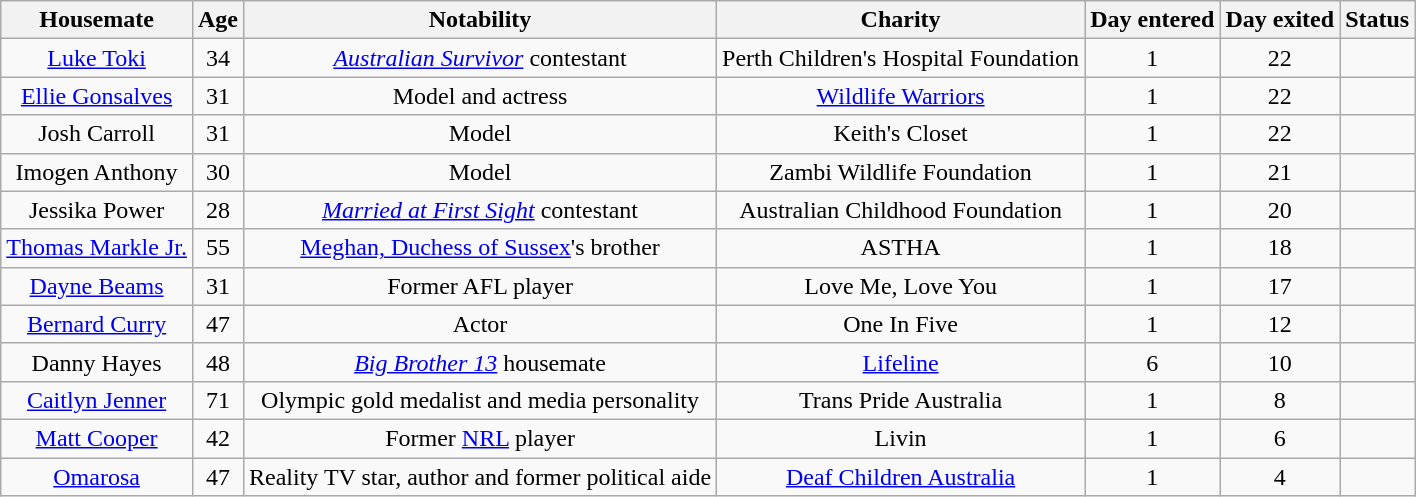<table class="wikitable sortable" style="text-align:center; width:auto">
<tr>
<th>Housemate</th>
<th>Age</th>
<th>Notability</th>
<th>Charity</th>
<th>Day entered</th>
<th>Day exited</th>
<th>Status</th>
</tr>
<tr>
<td><a href='#'>Luke Toki</a></td>
<td>34</td>
<td><em><a href='#'>Australian Survivor</a></em> contestant</td>
<td>Perth Children's Hospital Foundation</td>
<td>1</td>
<td>22</td>
<td></td>
</tr>
<tr>
<td><a href='#'>Ellie Gonsalves</a></td>
<td>31</td>
<td>Model and actress</td>
<td><a href='#'>Wildlife Warriors</a></td>
<td>1</td>
<td>22</td>
<td></td>
</tr>
<tr>
<td>Josh Carroll</td>
<td>31</td>
<td>Model</td>
<td>Keith's Closet</td>
<td>1</td>
<td>22</td>
<td></td>
</tr>
<tr>
<td>Imogen Anthony</td>
<td>30</td>
<td>Model</td>
<td>Zambi Wildlife Foundation</td>
<td>1</td>
<td>21</td>
<td></td>
</tr>
<tr>
<td>Jessika Power</td>
<td>28</td>
<td><em><a href='#'>Married at First Sight</a></em> contestant</td>
<td>Australian Childhood Foundation</td>
<td>1</td>
<td>20</td>
<td></td>
</tr>
<tr>
<td><a href='#'>Thomas Markle Jr.</a></td>
<td>55</td>
<td><a href='#'>Meghan, Duchess of Sussex</a>'s brother</td>
<td>ASTHA</td>
<td>1</td>
<td>18</td>
<td></td>
</tr>
<tr>
<td><a href='#'>Dayne Beams</a></td>
<td>31</td>
<td>Former AFL player</td>
<td>Love Me, Love You</td>
<td>1</td>
<td>17</td>
<td></td>
</tr>
<tr>
<td><a href='#'>Bernard Curry</a></td>
<td>47</td>
<td>Actor</td>
<td>One In Five</td>
<td>1</td>
<td>12</td>
<td></td>
</tr>
<tr>
<td>Danny Hayes</td>
<td>48</td>
<td><em><a href='#'>Big Brother 13</a></em> housemate</td>
<td><a href='#'>Lifeline</a></td>
<td>6</td>
<td>10</td>
<td></td>
</tr>
<tr>
<td><a href='#'>Caitlyn Jenner</a></td>
<td>71</td>
<td>Olympic gold medalist and media personality</td>
<td>Trans Pride Australia</td>
<td>1</td>
<td>8</td>
<td></td>
</tr>
<tr>
<td><a href='#'>Matt Cooper</a></td>
<td>42</td>
<td>Former <a href='#'>NRL</a> player</td>
<td>Livin</td>
<td>1</td>
<td>6</td>
<td></td>
</tr>
<tr>
<td><a href='#'>Omarosa</a></td>
<td>47</td>
<td>Reality TV star, author and former political aide</td>
<td><a href='#'>Deaf Children Australia</a></td>
<td>1</td>
<td>4</td>
<td></td>
</tr>
</table>
